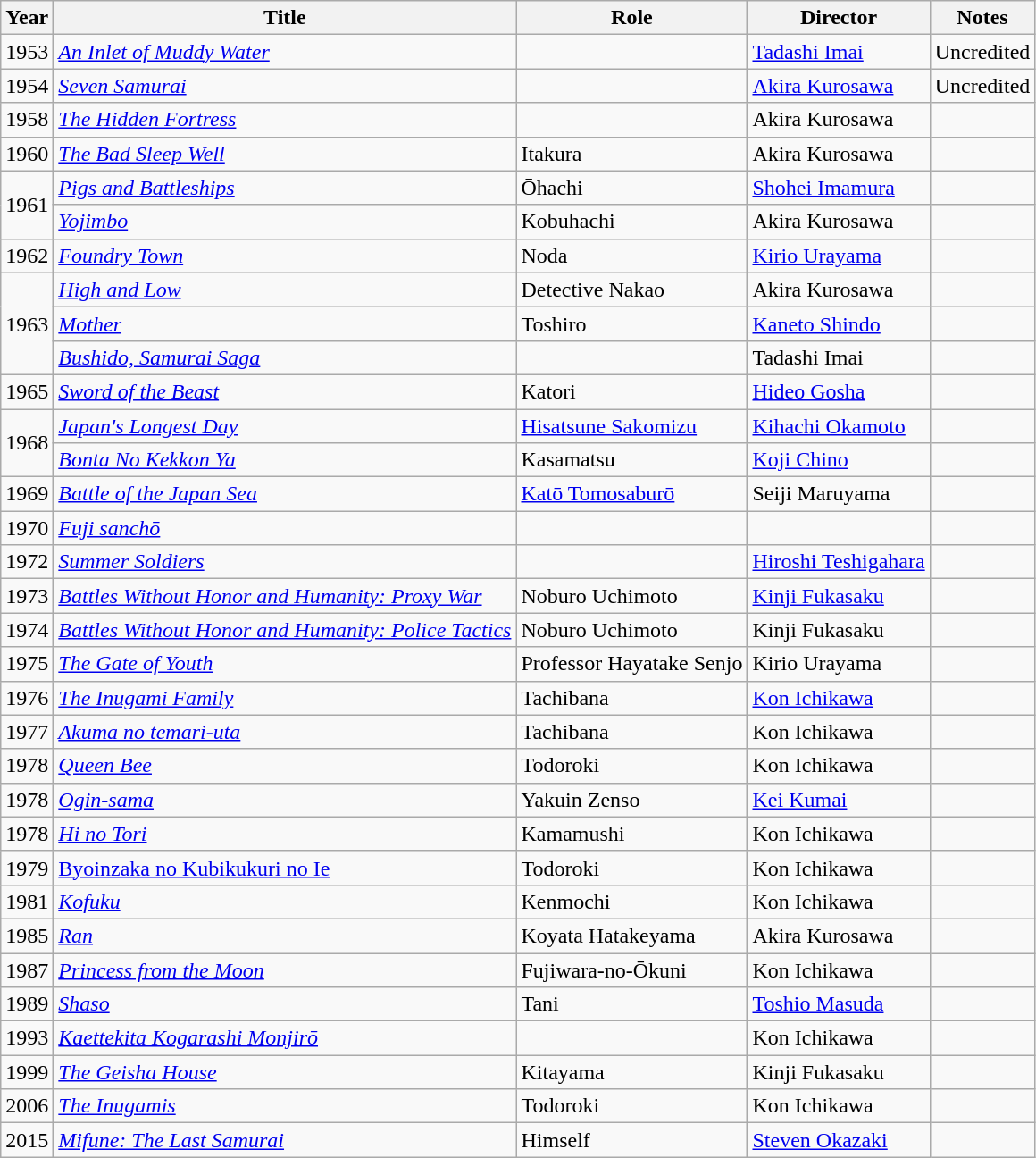<table class="wikitable sortable">
<tr>
<th>Year</th>
<th>Title</th>
<th>Role</th>
<th>Director</th>
<th class="unsortable">Notes</th>
</tr>
<tr>
<td>1953</td>
<td><em><a href='#'>An Inlet of Muddy Water</a></em></td>
<td></td>
<td><a href='#'>Tadashi Imai</a></td>
<td>Uncredited</td>
</tr>
<tr>
<td>1954</td>
<td><em><a href='#'>Seven Samurai</a></em></td>
<td></td>
<td><a href='#'>Akira Kurosawa</a></td>
<td>Uncredited</td>
</tr>
<tr>
<td>1958</td>
<td><em><a href='#'>The Hidden Fortress</a></em></td>
<td></td>
<td>Akira Kurosawa</td>
<td></td>
</tr>
<tr>
<td>1960</td>
<td><em><a href='#'>The Bad Sleep Well</a></em></td>
<td>Itakura</td>
<td>Akira Kurosawa</td>
<td></td>
</tr>
<tr>
<td rowspan=2>1961</td>
<td><em><a href='#'>Pigs and Battleships</a></em></td>
<td>Ōhachi</td>
<td><a href='#'>Shohei Imamura</a></td>
<td></td>
</tr>
<tr>
<td><em><a href='#'>Yojimbo</a></em></td>
<td>Kobuhachi</td>
<td>Akira Kurosawa</td>
<td></td>
</tr>
<tr>
<td>1962</td>
<td><em><a href='#'>Foundry Town</a></em></td>
<td>Noda</td>
<td><a href='#'>Kirio Urayama</a></td>
<td></td>
</tr>
<tr>
<td rowspan=3>1963</td>
<td><em><a href='#'>High and Low</a></em></td>
<td>Detective Nakao</td>
<td>Akira Kurosawa</td>
<td></td>
</tr>
<tr>
<td><em><a href='#'>Mother</a></em></td>
<td>Toshiro</td>
<td><a href='#'>Kaneto Shindo</a></td>
<td></td>
</tr>
<tr>
<td><em><a href='#'>Bushido, Samurai Saga</a></em></td>
<td></td>
<td>Tadashi Imai</td>
<td></td>
</tr>
<tr>
<td>1965</td>
<td><em><a href='#'>Sword of the Beast</a></em></td>
<td>Katori</td>
<td><a href='#'>Hideo Gosha</a></td>
<td></td>
</tr>
<tr>
<td rowspan=2>1968</td>
<td><em><a href='#'>Japan's Longest Day</a></em></td>
<td><a href='#'>Hisatsune Sakomizu</a></td>
<td><a href='#'>Kihachi Okamoto</a></td>
<td></td>
</tr>
<tr>
<td><em><a href='#'>Bonta No Kekkon Ya</a></em></td>
<td>Kasamatsu</td>
<td><a href='#'>Koji Chino</a></td>
<td></td>
</tr>
<tr>
<td>1969</td>
<td><em><a href='#'>Battle of the Japan Sea</a></em></td>
<td><a href='#'>Katō Tomosaburō</a></td>
<td>Seiji Maruyama</td>
<td></td>
</tr>
<tr>
<td>1970</td>
<td><em><a href='#'>Fuji sanchō</a></em></td>
<td></td>
<td></td>
<td></td>
</tr>
<tr>
<td>1972</td>
<td><em><a href='#'>Summer Soldiers</a></em></td>
<td></td>
<td><a href='#'>Hiroshi Teshigahara</a></td>
<td></td>
</tr>
<tr>
<td>1973</td>
<td><em><a href='#'>Battles Without Honor and Humanity: Proxy War</a></em></td>
<td>Noburo Uchimoto</td>
<td><a href='#'>Kinji Fukasaku</a></td>
<td></td>
</tr>
<tr>
<td>1974</td>
<td><em><a href='#'>Battles Without Honor and Humanity: Police Tactics</a></em></td>
<td>Noburo Uchimoto</td>
<td>Kinji Fukasaku</td>
<td></td>
</tr>
<tr>
<td>1975</td>
<td><em><a href='#'>The Gate of Youth</a></em></td>
<td>Professor Hayatake Senjo</td>
<td>Kirio Urayama</td>
<td></td>
</tr>
<tr>
<td>1976</td>
<td><em><a href='#'>The Inugami Family</a></em></td>
<td>Tachibana</td>
<td><a href='#'>Kon Ichikawa</a></td>
<td></td>
</tr>
<tr>
<td>1977</td>
<td><em><a href='#'>Akuma no temari-uta</a></em></td>
<td>Tachibana</td>
<td>Kon Ichikawa</td>
<td></td>
</tr>
<tr>
<td>1978</td>
<td><em><a href='#'>Queen Bee</a></em></td>
<td>Todoroki</td>
<td>Kon Ichikawa</td>
<td></td>
</tr>
<tr>
<td>1978</td>
<td><em><a href='#'>Ogin-sama</a></em></td>
<td>Yakuin Zenso</td>
<td><a href='#'>Kei Kumai</a></td>
<td></td>
</tr>
<tr>
<td>1978</td>
<td><em><a href='#'>Hi no Tori</a></em></td>
<td>Kamamushi</td>
<td>Kon Ichikawa</td>
<td></td>
</tr>
<tr>
<td>1979</td>
<td><a href='#'>Byoinzaka no Kubikukuri no Ie</a></td>
<td>Todoroki</td>
<td>Kon Ichikawa</td>
<td></td>
</tr>
<tr>
<td>1981</td>
<td><em><a href='#'>Kofuku</a></em></td>
<td>Kenmochi</td>
<td>Kon Ichikawa</td>
<td></td>
</tr>
<tr>
<td>1985</td>
<td><em><a href='#'>Ran</a></em></td>
<td>Koyata Hatakeyama</td>
<td>Akira Kurosawa</td>
<td></td>
</tr>
<tr>
<td>1987</td>
<td><em><a href='#'>Princess from the Moon</a></em></td>
<td>Fujiwara-no-Ōkuni</td>
<td>Kon Ichikawa</td>
<td></td>
</tr>
<tr>
<td>1989</td>
<td><em><a href='#'>Shaso</a></em></td>
<td>Tani</td>
<td><a href='#'>Toshio Masuda</a></td>
<td></td>
</tr>
<tr>
<td>1993</td>
<td><em><a href='#'>Kaettekita Kogarashi Monjirō</a></em></td>
<td></td>
<td>Kon Ichikawa</td>
<td></td>
</tr>
<tr>
<td>1999</td>
<td><em><a href='#'>The Geisha House</a></em></td>
<td>Kitayama</td>
<td>Kinji Fukasaku</td>
<td></td>
</tr>
<tr>
<td>2006</td>
<td><em><a href='#'>The Inugamis</a></em></td>
<td>Todoroki</td>
<td>Kon Ichikawa</td>
<td></td>
</tr>
<tr>
<td>2015</td>
<td><em><a href='#'>Mifune: The Last Samurai</a></em></td>
<td>Himself</td>
<td><a href='#'>Steven Okazaki</a></td>
<td></td>
</tr>
</table>
